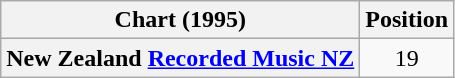<table class="wikitable sortable plainrowheaders">
<tr>
<th scope="col">Chart (1995)</th>
<th scope="col">Position</th>
</tr>
<tr>
<th scope="row">New Zealand <a href='#'>Recorded Music NZ</a></th>
<td style="text-align:center;">19</td>
</tr>
</table>
